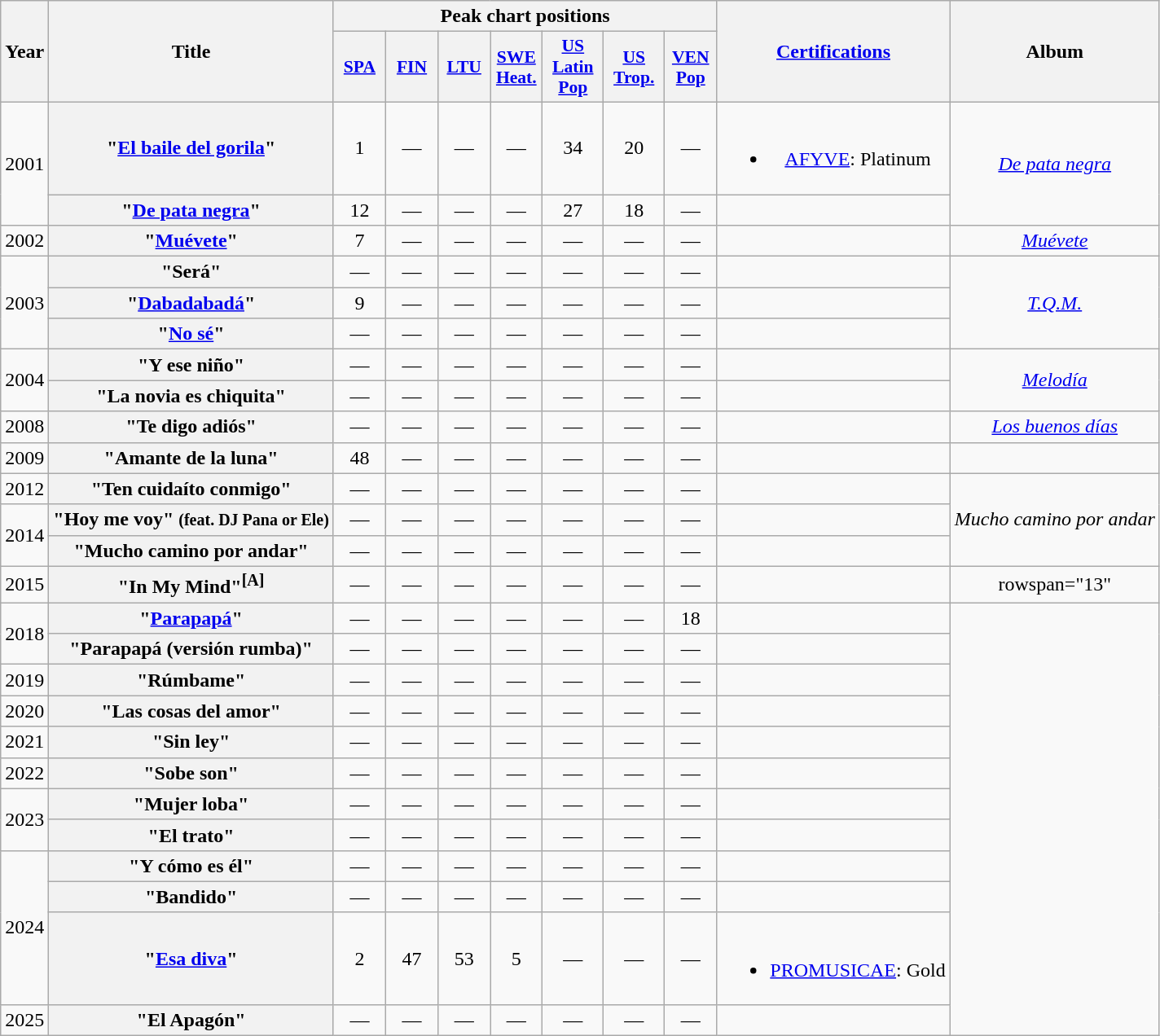<table class="wikitable plainrowheaders" style="text-align:center">
<tr>
<th scope="col" rowspan="2">Year</th>
<th scope="col" rowspan="2">Title</th>
<th scope="col" colspan="7">Peak chart positions</th>
<th scope="col" rowspan="2"><a href='#'>Certifications</a></th>
<th scope="col" rowspan="2">Album</th>
</tr>
<tr>
<th scope="col" style="width:2.5em;font-size:90%;"><a href='#'>SPA</a><br></th>
<th scope="col" style="width:2.5em;font-size:90%;"><a href='#'>FIN</a><br></th>
<th scope="col" style="width:2.5em;font-size:90%;"><a href='#'>LTU</a><br></th>
<th scope="col" style="width:2.5em;font-size:90%;"><a href='#'>SWE<br>Heat.</a><br></th>
<th scope="col" style="width:3em;font-size:90%;" !width="25"><a href='#'>US<br>Latin<br>Pop</a><br></th>
<th scope="col" style="width:3em;font-size:90%;" !width="25"><a href='#'>US<br>Trop.</a><br></th>
<th scope="col" style="width:2.5em;font-size:90%;"><a href='#'>VEN Pop</a><br></th>
</tr>
<tr>
<td rowspan="2">2001</td>
<th scope="row">"<a href='#'>El baile del gorila</a>"</th>
<td>1</td>
<td>—</td>
<td>—</td>
<td>—</td>
<td>34</td>
<td>20</td>
<td>—</td>
<td><br><ul><li><a href='#'>AFYVE</a>: Platinum</li></ul></td>
<td rowspan="2"><em><a href='#'>De pata negra</a></em></td>
</tr>
<tr>
<th scope="row">"<a href='#'>De pata negra</a>"</th>
<td>12</td>
<td>—</td>
<td>—</td>
<td>—</td>
<td>27</td>
<td>18</td>
<td>—</td>
<td></td>
</tr>
<tr>
<td>2002</td>
<th scope="row">"<a href='#'>Muévete</a>"</th>
<td>7</td>
<td>—</td>
<td>—</td>
<td>—</td>
<td>—</td>
<td>—</td>
<td>—</td>
<td></td>
<td><em><a href='#'>Muévete</a></em></td>
</tr>
<tr>
<td rowspan="3">2003</td>
<th scope="row">"Será"</th>
<td>—</td>
<td>—</td>
<td>—</td>
<td>—</td>
<td>—</td>
<td>—</td>
<td>—</td>
<td></td>
<td rowspan="3"><em><a href='#'>T.Q.M.</a></em></td>
</tr>
<tr>
<th scope="row">"<a href='#'>Dabadabadá</a>"</th>
<td>9</td>
<td>—</td>
<td>—</td>
<td>—</td>
<td>—</td>
<td>—</td>
<td>—</td>
<td></td>
</tr>
<tr>
<th scope="row">"<a href='#'>No sé</a>"</th>
<td>—</td>
<td>—</td>
<td>—</td>
<td>—</td>
<td>—</td>
<td>—</td>
<td>—</td>
<td></td>
</tr>
<tr>
<td rowspan="2">2004</td>
<th scope="row">"Y ese niño"</th>
<td>—</td>
<td>—</td>
<td>—</td>
<td>—</td>
<td>—</td>
<td>—</td>
<td>—</td>
<td></td>
<td rowspan="2"><em><a href='#'>Melodía</a></em></td>
</tr>
<tr>
<th scope="row">"La novia es chiquita"</th>
<td>—</td>
<td>—</td>
<td>—</td>
<td>—</td>
<td>—</td>
<td>—</td>
<td>—</td>
<td></td>
</tr>
<tr>
<td>2008</td>
<th scope="row">"Te digo adiós"</th>
<td>—</td>
<td>—</td>
<td>—</td>
<td>—</td>
<td>—</td>
<td>—</td>
<td>—</td>
<td></td>
<td><em><a href='#'>Los buenos días</a></em></td>
</tr>
<tr>
<td>2009</td>
<th scope="row">"Amante de la luna"</th>
<td>48</td>
<td>—</td>
<td>—</td>
<td>—</td>
<td>—</td>
<td>—</td>
<td>—</td>
<td></td>
<td></td>
</tr>
<tr>
<td>2012</td>
<th scope="row">"Ten cuidaíto conmigo"</th>
<td>—</td>
<td>—</td>
<td>—</td>
<td>—</td>
<td>—</td>
<td>—</td>
<td>—</td>
<td></td>
<td rowspan="3"><em>Mucho camino por andar</em></td>
</tr>
<tr>
<td rowspan="2">2014</td>
<th scope="row">"Hoy me voy" <small>(feat. DJ Pana or Ele)</small></th>
<td>—</td>
<td>—</td>
<td>—</td>
<td>—</td>
<td>—</td>
<td>—</td>
<td>—</td>
<td></td>
</tr>
<tr>
<th scope="row">"Mucho camino por andar"</th>
<td>—</td>
<td>—</td>
<td>—</td>
<td>—</td>
<td>—</td>
<td>—</td>
<td>—</td>
</tr>
<tr>
<td>2015</td>
<th scope="row">"In My Mind"<sup>[A]</sup></th>
<td>—</td>
<td>—</td>
<td>—</td>
<td>—</td>
<td>—</td>
<td>—</td>
<td>—</td>
<td></td>
<td>rowspan="13" </td>
</tr>
<tr>
<td rowspan="2">2018</td>
<th scope="row">"<a href='#'>Parapapá</a>"</th>
<td>—</td>
<td>—</td>
<td>—</td>
<td>—</td>
<td>—</td>
<td>—</td>
<td>18</td>
<td></td>
</tr>
<tr>
<th scope="row">"Parapapá (versión rumba)"</th>
<td>—</td>
<td>—</td>
<td>—</td>
<td>—</td>
<td>—</td>
<td>—</td>
<td>—</td>
<td></td>
</tr>
<tr>
<td>2019</td>
<th scope="row">"Rúmbame"</th>
<td>—</td>
<td>—</td>
<td>—</td>
<td>—</td>
<td>—</td>
<td>—</td>
<td>—</td>
<td></td>
</tr>
<tr>
<td>2020</td>
<th scope="row">"Las cosas del amor"</th>
<td>—</td>
<td>—</td>
<td>—</td>
<td>—</td>
<td>—</td>
<td>—</td>
<td>—</td>
<td></td>
</tr>
<tr>
<td>2021</td>
<th scope="row">"Sin ley"</th>
<td>—</td>
<td>—</td>
<td>—</td>
<td>—</td>
<td>—</td>
<td>—</td>
<td>—</td>
<td></td>
</tr>
<tr>
<td>2022</td>
<th scope="row">"Sobe son"</th>
<td>—</td>
<td>—</td>
<td>—</td>
<td>—</td>
<td>—</td>
<td>—</td>
<td>—</td>
<td></td>
</tr>
<tr>
<td rowspan="2">2023</td>
<th scope="row">"Mujer loba"</th>
<td>—</td>
<td>—</td>
<td>—</td>
<td>—</td>
<td>—</td>
<td>—</td>
<td>—</td>
<td></td>
</tr>
<tr>
<th scope="row">"El trato"</th>
<td>—</td>
<td>—</td>
<td>—</td>
<td>—</td>
<td>—</td>
<td>—</td>
<td>—</td>
<td></td>
</tr>
<tr>
<td rowspan="3">2024</td>
<th scope="row">"Y cómo es él"</th>
<td>—</td>
<td>—</td>
<td>—</td>
<td>—</td>
<td>—</td>
<td>—</td>
<td>—</td>
<td></td>
</tr>
<tr>
<th scope="row">"Bandido"</th>
<td>—</td>
<td>—</td>
<td>—</td>
<td>—</td>
<td>—</td>
<td>—</td>
<td>—</td>
<td></td>
</tr>
<tr>
<th scope="row">"<a href='#'>Esa diva</a>"</th>
<td>2</td>
<td>47</td>
<td>53</td>
<td>5</td>
<td>—</td>
<td>—</td>
<td>—</td>
<td><br><ul><li><a href='#'>PROMUSICAE</a>: Gold</li></ul></td>
</tr>
<tr>
<td rowspan="1">2025</td>
<th scope="row">"El Apagón"</th>
<td>—</td>
<td>—</td>
<td>—</td>
<td>—</td>
<td>—</td>
<td>—</td>
<td>—</td>
<td></td>
</tr>
</table>
